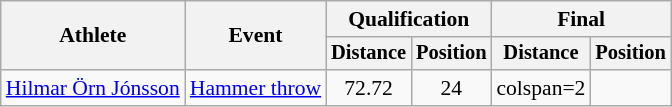<table class=wikitable style=font-size:90%>
<tr>
<th rowspan=2>Athlete</th>
<th rowspan=2>Event</th>
<th colspan=2>Qualification</th>
<th colspan=2>Final</th>
</tr>
<tr style=font-size:95%>
<th>Distance</th>
<th>Position</th>
<th>Distance</th>
<th>Position</th>
</tr>
<tr align=center>
<td align=left><a href='#'>Hilmar Örn Jónsson</a></td>
<td align=left><a href='#'>Hammer throw</a></td>
<td>72.72</td>
<td>24</td>
<td>colspan=2 </td>
</tr>
</table>
